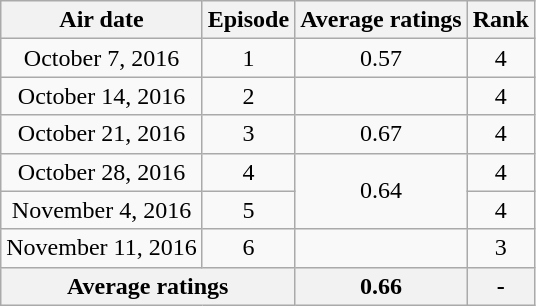<table class="wikitable" style="text-align:center;">
<tr>
<th>Air date</th>
<th>Episode</th>
<th>Average ratings</th>
<th>Rank</th>
</tr>
<tr>
<td>October 7, 2016</td>
<td>1</td>
<td>0.57</td>
<td>4</td>
</tr>
<tr>
<td>October 14, 2016</td>
<td>2</td>
<td><strong></strong></td>
<td>4</td>
</tr>
<tr>
<td>October 21, 2016</td>
<td>3</td>
<td>0.67</td>
<td>4</td>
</tr>
<tr>
<td>October 28, 2016</td>
<td>4</td>
<td rowspan=2>0.64</td>
<td>4</td>
</tr>
<tr>
<td>November 4, 2016</td>
<td>5</td>
<td>4</td>
</tr>
<tr>
<td>November 11, 2016</td>
<td>6</td>
<td><strong></strong></td>
<td>3</td>
</tr>
<tr>
<th colspan="2"><strong>Average ratings</strong></th>
<th><strong>0.66</strong></th>
<th><strong>-</strong></th>
</tr>
</table>
